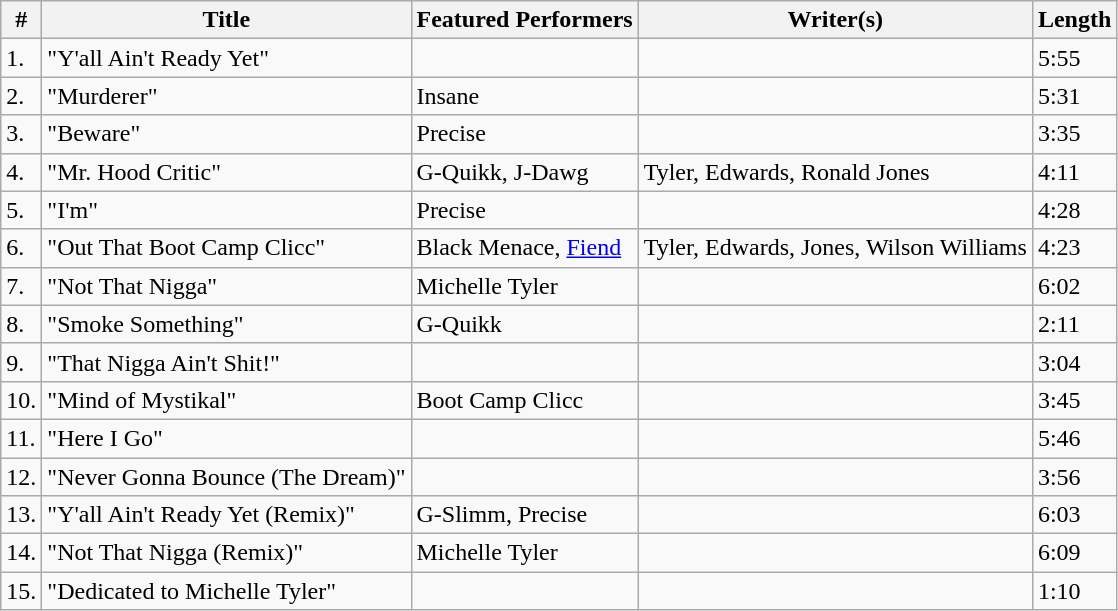<table class="wikitable">
<tr>
<th>#</th>
<th>Title</th>
<th>Featured Performers</th>
<th>Writer(s)</th>
<th>Length</th>
</tr>
<tr>
<td>1.</td>
<td>"Y'all Ain't Ready Yet"</td>
<td></td>
<td></td>
<td>5:55</td>
</tr>
<tr>
<td>2.</td>
<td>"Murderer"</td>
<td>Insane</td>
<td></td>
<td>5:31</td>
</tr>
<tr>
<td>3.</td>
<td>"Beware"</td>
<td>Precise</td>
<td></td>
<td>3:35</td>
</tr>
<tr>
<td>4.</td>
<td>"Mr. Hood Critic"</td>
<td>G-Quikk, J-Dawg</td>
<td>Tyler, Edwards, Ronald Jones</td>
<td>4:11</td>
</tr>
<tr>
<td>5.</td>
<td>"I'm"</td>
<td>Precise</td>
<td></td>
<td>4:28</td>
</tr>
<tr>
<td>6.</td>
<td>"Out That Boot Camp Clicc"</td>
<td>Black Menace, <a href='#'>Fiend</a></td>
<td>Tyler, Edwards, Jones, Wilson Williams</td>
<td>4:23</td>
</tr>
<tr>
<td>7.</td>
<td>"Not That Nigga"</td>
<td>Michelle Tyler</td>
<td></td>
<td>6:02</td>
</tr>
<tr>
<td>8.</td>
<td>"Smoke Something"</td>
<td>G-Quikk</td>
<td></td>
<td>2:11</td>
</tr>
<tr>
<td>9.</td>
<td>"That Nigga Ain't Shit!"</td>
<td></td>
<td></td>
<td>3:04</td>
</tr>
<tr>
<td>10.</td>
<td>"Mind of Mystikal"</td>
<td>Boot Camp Clicc</td>
<td></td>
<td>3:45</td>
</tr>
<tr>
<td>11.</td>
<td>"Here I Go"</td>
<td></td>
<td></td>
<td>5:46</td>
</tr>
<tr>
<td>12.</td>
<td>"Never Gonna Bounce (The Dream)"</td>
<td></td>
<td></td>
<td>3:56</td>
</tr>
<tr>
<td>13.</td>
<td>"Y'all Ain't Ready Yet (Remix)"</td>
<td>G-Slimm, Precise</td>
<td></td>
<td>6:03</td>
</tr>
<tr>
<td>14.</td>
<td>"Not That Nigga (Remix)"</td>
<td>Michelle Tyler</td>
<td></td>
<td>6:09</td>
</tr>
<tr>
<td>15.</td>
<td>"Dedicated to Michelle Tyler"</td>
<td></td>
<td></td>
<td>1:10</td>
</tr>
</table>
